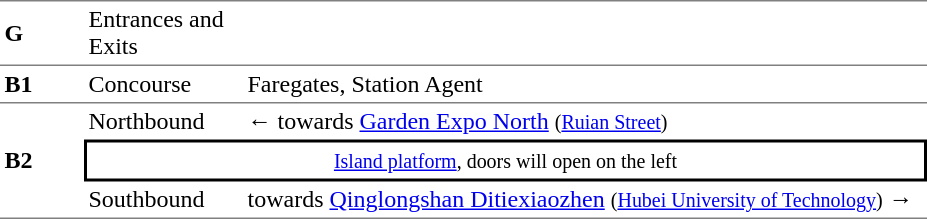<table table border=0 cellspacing=0 cellpadding=3>
<tr>
<td style="border-top:solid 1px gray;border-bottom:solid 0px gray;" width=50><strong>G</strong></td>
<td style="border-top:solid 1px gray;border-bottom:solid 0px gray;" width=100>Entrances and Exits</td>
<td style="border-top:solid 1px gray;border-bottom:solid 0px gray;" width=450></td>
</tr>
<tr>
<td style="border-top:solid 1px gray;border-bottom:solid 1px gray;" width=50><strong>B1</strong></td>
<td style="border-top:solid 1px gray;border-bottom:solid 1px gray;" width=100>Concourse</td>
<td style="border-top:solid 1px gray;border-bottom:solid 1px gray;" width=450>Faregates, Station Agent</td>
</tr>
<tr>
<td style="border-bottom:solid 1px gray;" rowspan=3><strong>B2</strong></td>
<td>Northbound</td>
<td>←  towards <a href='#'>Garden Expo North</a> <small>(<a href='#'>Ruian Street</a>)</small></td>
</tr>
<tr>
<td style="border-right:solid 2px black;border-left:solid 2px black;border-top:solid 2px black;border-bottom:solid 2px black;text-align:center;" colspan=2><small><a href='#'>Island platform</a>, doors will open on the left</small></td>
</tr>
<tr>
<td style="border-bottom:solid 1px gray;">Southbound</td>
<td style="border-bottom:solid 1px gray;"> towards <a href='#'>Qinglongshan Ditiexiaozhen</a> <small>(<a href='#'>Hubei University of Technology</a>)</small> →</td>
</tr>
</table>
